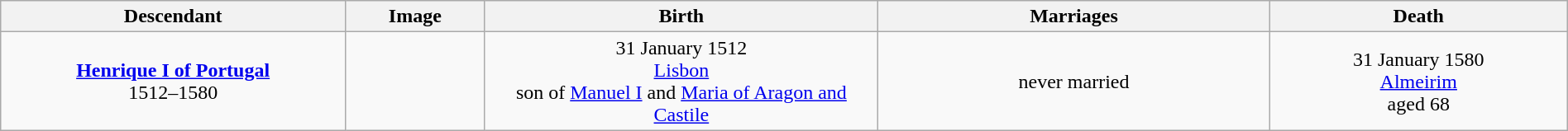<table style="text-align:center; width:100%" class="wikitable">
<tr>
<th style="width:22%;">Descendant</th>
<th style="width:105px;">Image</th>
<th>Birth</th>
<th style="width:25%;">Marriages</th>
<th style="width:19%;">Death</th>
</tr>
<tr>
<td><strong><a href='#'>Henrique I of Portugal</a></strong><br>1512–1580</td>
<td></td>
<td>31 January 1512<br><a href='#'>Lisbon</a><br>son of <a href='#'>Manuel I</a> and <a href='#'>Maria of Aragon and Castile</a></td>
<td>never married</td>
<td>31 January 1580<br><a href='#'>Almeirim</a><br>aged 68</td>
</tr>
</table>
